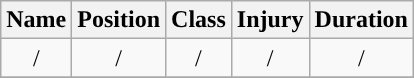<table class="wikitable">
<tr>
<th style="text-align:center; ">Name</th>
<th style="text-align:center; ">Position</th>
<th style="text-align:center; ">Class</th>
<th style="text-align:center; ">Injury</th>
<th style="text-align:center; ">Duration</th>
</tr>
<tr align="center">
<td>/</td>
<td>/</td>
<td>/</td>
<td>/</td>
<td>/</td>
</tr>
<tr align="center">
</tr>
</table>
